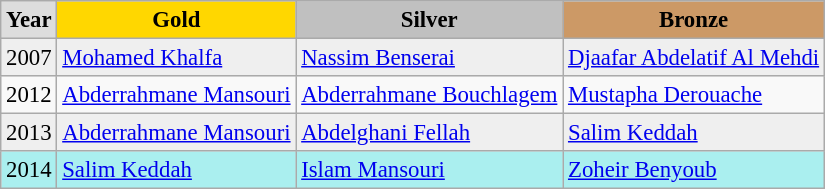<table class="wikitable sortable" style="font-size:95%">
<tr style="text-align:center; background:#e4e4e4; font-weight:bold;">
<td style="background:#ddd; ">Year</td>
<td style="background:gold; ">Gold</td>
<td style="background:silver; ">Silver</td>
<td style="background:#c96; ">Bronze</td>
</tr>
<tr bgcolor="#EFEFEF">
<td>2007</td>
<td><a href='#'>Mohamed Khalfa</a></td>
<td><a href='#'>Nassim Benserai</a></td>
<td><a href='#'>Djaafar Abdelatif Al Mehdi</a></td>
</tr>
<tr --->
<td>2012</td>
<td><a href='#'>Abderrahmane Mansouri</a></td>
<td><a href='#'>Abderrahmane Bouchlagem</a></td>
<td><a href='#'>Mustapha Derouache</a></td>
</tr>
<tr bgcolor="#EFEFEF">
<td>2013</td>
<td><a href='#'>Abderrahmane Mansouri</a></td>
<td><a href='#'>Abdelghani Fellah</a></td>
<td><a href='#'>Salim Keddah</a></td>
</tr>
<tr bgcolor="#AAEFEF">
<td>2014</td>
<td><a href='#'>Salim Keddah</a></td>
<td><a href='#'>Islam Mansouri</a></td>
<td><a href='#'>Zoheir Benyoub</a></td>
</tr>
</table>
